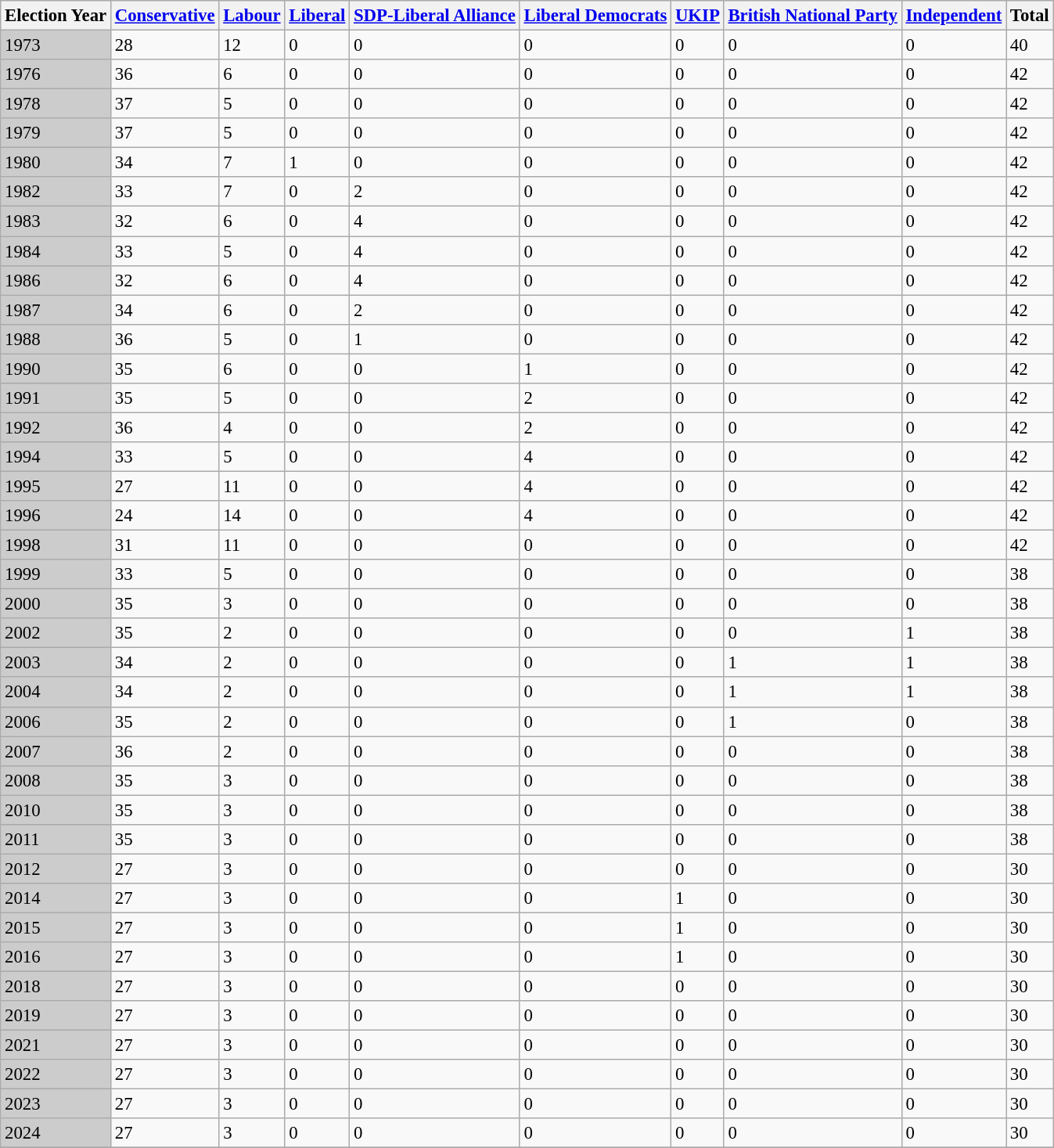<table class="wikitable" style="font-size: 95%;">
<tr>
<th>Election Year</th>
<th><a href='#'>Conservative</a></th>
<th><a href='#'>Labour</a></th>
<th><a href='#'>Liberal</a></th>
<th><a href='#'>SDP-Liberal Alliance</a></th>
<th><a href='#'>Liberal Democrats</a></th>
<th><a href='#'>UKIP</a></th>
<th><a href='#'>British National Party</a></th>
<th><a href='#'>Independent</a></th>
<th>Total</th>
</tr>
<tr>
<td bgcolor="CCCCCC">1973</td>
<td>28</td>
<td>12</td>
<td>0</td>
<td>0</td>
<td>0</td>
<td>0</td>
<td>0</td>
<td>0</td>
<td>40</td>
</tr>
<tr>
<td bgcolor="CCCCCC">1976</td>
<td>36</td>
<td>6</td>
<td>0</td>
<td>0</td>
<td>0</td>
<td>0</td>
<td>0</td>
<td>0</td>
<td>42</td>
</tr>
<tr>
<td bgcolor="CCCCCC">1978</td>
<td>37</td>
<td>5</td>
<td>0</td>
<td>0</td>
<td>0</td>
<td>0</td>
<td>0</td>
<td>0</td>
<td>42</td>
</tr>
<tr>
<td bgcolor="CCCCCC">1979</td>
<td>37</td>
<td>5</td>
<td>0</td>
<td>0</td>
<td>0</td>
<td>0</td>
<td>0</td>
<td>0</td>
<td>42</td>
</tr>
<tr>
<td bgcolor="CCCCCC">1980</td>
<td>34</td>
<td>7</td>
<td>1</td>
<td>0</td>
<td>0</td>
<td>0</td>
<td>0</td>
<td>0</td>
<td>42</td>
</tr>
<tr>
<td bgcolor="CCCCCC">1982</td>
<td>33</td>
<td>7</td>
<td>0</td>
<td>2</td>
<td>0</td>
<td>0</td>
<td>0</td>
<td>0</td>
<td>42</td>
</tr>
<tr>
<td bgcolor="CCCCCC">1983</td>
<td>32</td>
<td>6</td>
<td>0</td>
<td>4</td>
<td>0</td>
<td>0</td>
<td>0</td>
<td>0</td>
<td>42</td>
</tr>
<tr>
<td bgcolor="CCCCCC">1984</td>
<td>33</td>
<td>5</td>
<td>0</td>
<td>4</td>
<td>0</td>
<td>0</td>
<td>0</td>
<td>0</td>
<td>42</td>
</tr>
<tr>
<td bgcolor="CCCCCC">1986</td>
<td>32</td>
<td>6</td>
<td>0</td>
<td>4</td>
<td>0</td>
<td>0</td>
<td>0</td>
<td>0</td>
<td>42</td>
</tr>
<tr>
<td bgcolor="CCCCCC">1987</td>
<td>34</td>
<td>6</td>
<td>0</td>
<td>2</td>
<td>0</td>
<td>0</td>
<td>0</td>
<td>0</td>
<td>42</td>
</tr>
<tr>
<td bgcolor="CCCCCC">1988</td>
<td>36</td>
<td>5</td>
<td>0</td>
<td>1</td>
<td>0</td>
<td>0</td>
<td>0</td>
<td>0</td>
<td>42</td>
</tr>
<tr>
<td bgcolor="CCCCCC">1990</td>
<td>35</td>
<td>6</td>
<td>0</td>
<td>0</td>
<td>1</td>
<td>0</td>
<td>0</td>
<td>0</td>
<td>42</td>
</tr>
<tr>
<td bgcolor="CCCCCC">1991</td>
<td>35</td>
<td>5</td>
<td>0</td>
<td>0</td>
<td>2</td>
<td>0</td>
<td>0</td>
<td>0</td>
<td>42</td>
</tr>
<tr>
<td bgcolor="CCCCCC">1992</td>
<td>36</td>
<td>4</td>
<td>0</td>
<td>0</td>
<td>2</td>
<td>0</td>
<td>0</td>
<td>0</td>
<td>42</td>
</tr>
<tr>
<td bgcolor="CCCCCC">1994</td>
<td>33</td>
<td>5</td>
<td>0</td>
<td>0</td>
<td>4</td>
<td>0</td>
<td>0</td>
<td>0</td>
<td>42</td>
</tr>
<tr>
<td bgcolor="CCCCCC">1995</td>
<td>27</td>
<td>11</td>
<td>0</td>
<td>0</td>
<td>4</td>
<td>0</td>
<td>0</td>
<td>0</td>
<td>42</td>
</tr>
<tr>
<td bgcolor="CCCCCC">1996</td>
<td>24</td>
<td>14</td>
<td>0</td>
<td>0</td>
<td>4</td>
<td>0</td>
<td>0</td>
<td>0</td>
<td>42</td>
</tr>
<tr>
<td bgcolor="CCCCCC">1998</td>
<td>31</td>
<td>11</td>
<td>0</td>
<td>0</td>
<td>0</td>
<td>0</td>
<td>0</td>
<td>0</td>
<td>42</td>
</tr>
<tr>
<td bgcolor="CCCCCC">1999</td>
<td>33</td>
<td>5</td>
<td>0</td>
<td>0</td>
<td>0</td>
<td>0</td>
<td>0</td>
<td>0</td>
<td>38</td>
</tr>
<tr>
<td bgcolor="CCCCCC">2000</td>
<td>35</td>
<td>3</td>
<td>0</td>
<td>0</td>
<td>0</td>
<td>0</td>
<td>0</td>
<td>0</td>
<td>38</td>
</tr>
<tr>
<td bgcolor="CCCCCC">2002</td>
<td>35</td>
<td>2</td>
<td>0</td>
<td>0</td>
<td>0</td>
<td>0</td>
<td>0</td>
<td>1</td>
<td>38</td>
</tr>
<tr>
<td bgcolor="CCCCCC">2003</td>
<td>34</td>
<td>2</td>
<td>0</td>
<td>0</td>
<td>0</td>
<td>0</td>
<td>1</td>
<td>1</td>
<td>38</td>
</tr>
<tr>
<td bgcolor="CCCCCC">2004</td>
<td>34</td>
<td>2</td>
<td>0</td>
<td>0</td>
<td>0</td>
<td>0</td>
<td>1</td>
<td>1</td>
<td>38</td>
</tr>
<tr>
<td bgcolor="CCCCCC">2006</td>
<td>35</td>
<td>2</td>
<td>0</td>
<td>0</td>
<td>0</td>
<td>0</td>
<td>1</td>
<td>0</td>
<td>38</td>
</tr>
<tr>
<td bgcolor="CCCCCC">2007</td>
<td>36</td>
<td>2</td>
<td>0</td>
<td>0</td>
<td>0</td>
<td>0</td>
<td>0</td>
<td>0</td>
<td>38</td>
</tr>
<tr>
<td bgcolor="CCCCCC">2008</td>
<td>35</td>
<td>3</td>
<td>0</td>
<td>0</td>
<td>0</td>
<td>0</td>
<td>0</td>
<td>0</td>
<td>38</td>
</tr>
<tr>
<td bgcolor="CCCCCC">2010</td>
<td>35</td>
<td>3</td>
<td>0</td>
<td>0</td>
<td>0</td>
<td>0</td>
<td>0</td>
<td>0</td>
<td>38</td>
</tr>
<tr>
<td bgcolor="CCCCCC">2011</td>
<td>35</td>
<td>3</td>
<td>0</td>
<td>0</td>
<td>0</td>
<td>0</td>
<td>0</td>
<td>0</td>
<td>38</td>
</tr>
<tr>
<td bgcolor="CCCCCC">2012</td>
<td>27</td>
<td>3</td>
<td>0</td>
<td>0</td>
<td>0</td>
<td>0</td>
<td>0</td>
<td>0</td>
<td>30</td>
</tr>
<tr>
<td bgcolor="CCCCCC">2014</td>
<td>27</td>
<td>3</td>
<td>0</td>
<td>0</td>
<td>0</td>
<td>1</td>
<td>0</td>
<td>0</td>
<td>30</td>
</tr>
<tr>
<td bgcolor="CCCCCC">2015</td>
<td>27</td>
<td>3</td>
<td>0</td>
<td>0</td>
<td>0</td>
<td>1</td>
<td>0</td>
<td>0</td>
<td>30</td>
</tr>
<tr>
<td bgcolor="CCCCCC">2016</td>
<td>27</td>
<td>3</td>
<td>0</td>
<td>0</td>
<td>0</td>
<td>1</td>
<td>0</td>
<td>0</td>
<td>30</td>
</tr>
<tr>
<td bgcolor="CCCCCC">2018</td>
<td>27</td>
<td>3</td>
<td>0</td>
<td>0</td>
<td>0</td>
<td>0</td>
<td>0</td>
<td>0</td>
<td>30</td>
</tr>
<tr>
<td bgcolor="CCCCCC">2019</td>
<td>27</td>
<td>3</td>
<td>0</td>
<td>0</td>
<td>0</td>
<td>0</td>
<td>0</td>
<td>0</td>
<td>30</td>
</tr>
<tr>
<td bgcolor="CCCCCC">2021</td>
<td>27</td>
<td>3</td>
<td>0</td>
<td>0</td>
<td>0</td>
<td>0</td>
<td>0</td>
<td>0</td>
<td>30</td>
</tr>
<tr>
<td bgcolor="CCCCCC">2022</td>
<td>27</td>
<td>3</td>
<td>0</td>
<td>0</td>
<td>0</td>
<td>0</td>
<td>0</td>
<td>0</td>
<td>30</td>
</tr>
<tr>
<td bgcolor="CCCCCC">2023</td>
<td>27</td>
<td>3</td>
<td>0</td>
<td>0</td>
<td>0</td>
<td>0</td>
<td>0</td>
<td>0</td>
<td>30</td>
</tr>
<tr>
<td bgcolor="CCCCCC">2024</td>
<td>27</td>
<td>3</td>
<td>0</td>
<td>0</td>
<td>0</td>
<td>0</td>
<td>0</td>
<td>0</td>
<td>30</td>
</tr>
<tr>
</tr>
</table>
